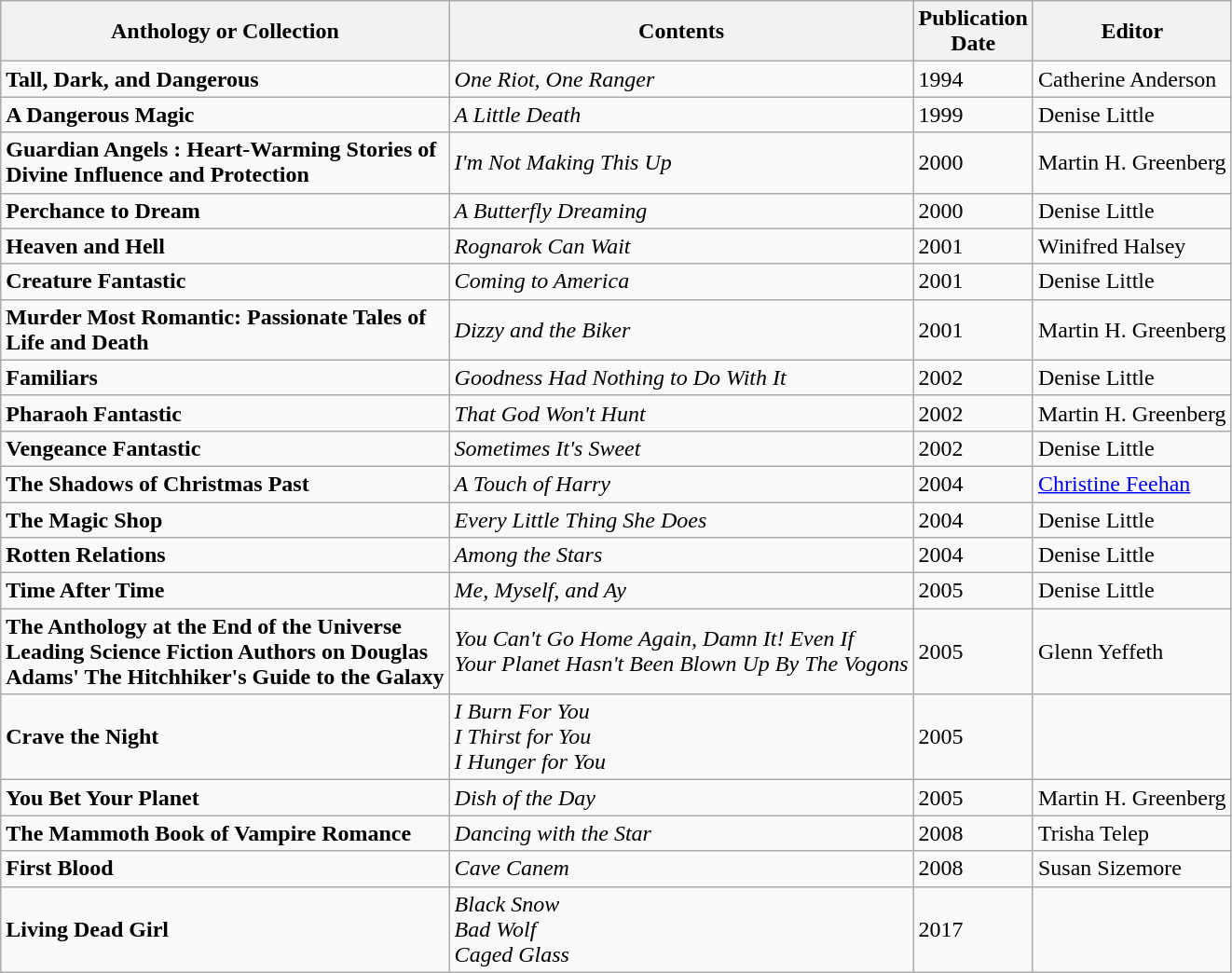<table class="wikitable">
<tr>
<th>Anthology or Collection</th>
<th>Contents</th>
<th>Publication<br>Date</th>
<th>Editor</th>
</tr>
<tr>
<td><strong>Tall, Dark, and Dangerous</strong></td>
<td><em>One Riot, One Ranger</em></td>
<td>1994</td>
<td>Catherine Anderson</td>
</tr>
<tr>
<td><strong>A Dangerous Magic</strong></td>
<td><em>A Little Death</em></td>
<td>1999</td>
<td>Denise Little</td>
</tr>
<tr>
<td><strong>Guardian Angels : Heart-Warming Stories of</strong><br><strong>Divine Influence and Protection</strong></td>
<td><em>I'm Not Making This Up</em></td>
<td>2000</td>
<td>Martin H. Greenberg</td>
</tr>
<tr>
<td><strong>Perchance to Dream</strong></td>
<td><em>A Butterfly Dreaming</em></td>
<td>2000</td>
<td>Denise Little</td>
</tr>
<tr>
<td><strong>Heaven and Hell</strong></td>
<td><em>Rognarok Can Wait</em></td>
<td>2001</td>
<td>Winifred Halsey</td>
</tr>
<tr>
<td><strong>Creature Fantastic</strong></td>
<td><em>Coming to America</em></td>
<td>2001</td>
<td>Denise Little</td>
</tr>
<tr>
<td><strong>Murder Most Romantic: Passionate Tales of</strong><br><strong>Life and Death</strong></td>
<td><em>Dizzy and the Biker</em></td>
<td>2001</td>
<td>Martin H. Greenberg</td>
</tr>
<tr>
<td><strong>Familiars</strong></td>
<td><em>Goodness Had Nothing to Do With It</em></td>
<td>2002</td>
<td>Denise Little</td>
</tr>
<tr>
<td><strong>Pharaoh Fantastic</strong></td>
<td><em>That God Won't Hunt</em></td>
<td>2002</td>
<td>Martin H. Greenberg</td>
</tr>
<tr>
<td><strong>Vengeance Fantastic</strong></td>
<td><em>Sometimes It's Sweet</em></td>
<td>2002</td>
<td>Denise Little</td>
</tr>
<tr>
<td><strong>The Shadows of Christmas Past</strong></td>
<td><em>A Touch of Harry</em></td>
<td>2004</td>
<td><a href='#'>Christine Feehan</a></td>
</tr>
<tr>
<td><strong>The Magic Shop</strong></td>
<td><em>Every Little Thing She Does</em></td>
<td>2004</td>
<td>Denise Little</td>
</tr>
<tr>
<td><strong>Rotten Relations</strong></td>
<td><em>Among the Stars</em></td>
<td>2004</td>
<td>Denise Little</td>
</tr>
<tr>
<td><strong>Time After Time</strong></td>
<td><em>Me, Myself, and Ay</em></td>
<td>2005</td>
<td>Denise Little</td>
</tr>
<tr>
<td><strong>The Anthology at the End of the Universe</strong><br><strong>Leading Science Fiction Authors on Douglas</strong><br><strong>Adams' The Hitchhiker's Guide to the Galaxy</strong></td>
<td><em>You Can't Go Home Again, Damn It! Even If</em><br><em>Your Planet Hasn't Been Blown Up By The Vogons</em></td>
<td>2005</td>
<td>Glenn Yeffeth</td>
</tr>
<tr>
<td><strong>Crave the Night</strong></td>
<td><em>I Burn For You</em><br><em>I Thirst for You</em><br><em>I Hunger for You</em></td>
<td>2005</td>
<td></td>
</tr>
<tr>
<td><strong>You Bet Your Planet</strong></td>
<td><em>Dish of the Day</em></td>
<td>2005</td>
<td>Martin H. Greenberg</td>
</tr>
<tr>
<td><strong>The Mammoth Book of Vampire Romance</strong></td>
<td><em>Dancing with the Star</em></td>
<td>2008</td>
<td>Trisha Telep</td>
</tr>
<tr>
<td><strong>First Blood</strong></td>
<td><em>Cave Canem</em></td>
<td>2008</td>
<td>Susan Sizemore</td>
</tr>
<tr>
<td><strong>Living Dead Girl</strong></td>
<td><em>Black Snow</em><br><em>Bad Wolf</em><br><em>Caged Glass</em></td>
<td>2017</td>
<td></td>
</tr>
</table>
